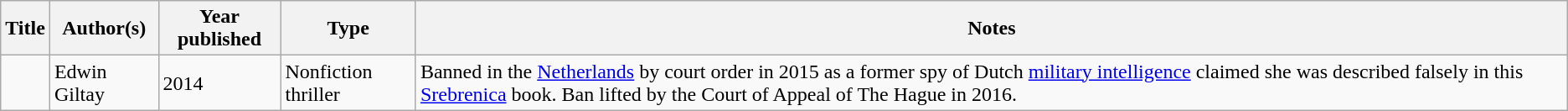<table class="wikitable sortable">
<tr>
<th>Title</th>
<th>Author(s)</th>
<th>Year published</th>
<th>Type</th>
<th class="unsortable">Notes</th>
</tr>
<tr>
<td></td>
<td>Edwin Giltay</td>
<td>2014</td>
<td>Nonfiction thriller</td>
<td>Banned in the <a href='#'>Netherlands</a> by court order in 2015 as a former spy of Dutch <a href='#'>military intelligence</a> claimed she was described falsely in this <a href='#'>Srebrenica</a> book. Ban lifted by the Court of Appeal of The Hague in 2016.</td>
</tr>
</table>
